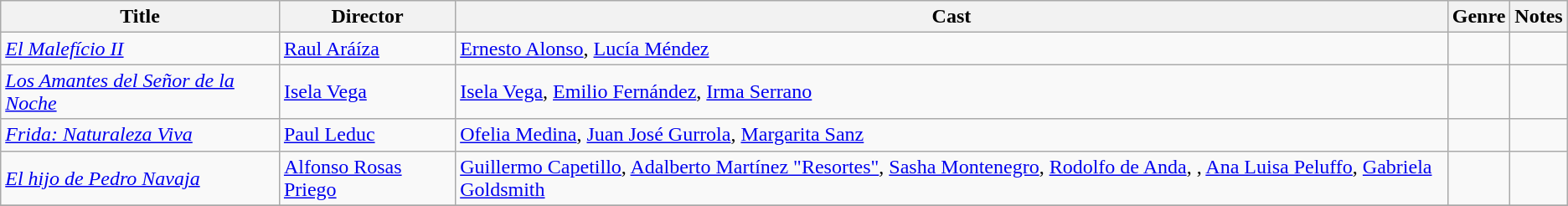<table class="wikitable">
<tr>
<th>Title</th>
<th>Director</th>
<th>Cast</th>
<th>Genre</th>
<th>Notes</th>
</tr>
<tr>
<td><em><a href='#'>El Malefício II</a></em></td>
<td><a href='#'>Raul Aráíza</a></td>
<td><a href='#'>Ernesto Alonso</a>, <a href='#'>Lucía Méndez</a></td>
<td></td>
<td></td>
</tr>
<tr>
<td><em><a href='#'>Los Amantes del Señor de la Noche</a></em></td>
<td><a href='#'>Isela Vega</a></td>
<td><a href='#'>Isela Vega</a>, <a href='#'>Emilio Fernández</a>, <a href='#'>Irma Serrano</a></td>
<td></td>
<td></td>
</tr>
<tr>
<td><em><a href='#'>Frida: Naturaleza Viva</a></em></td>
<td><a href='#'>Paul Leduc</a></td>
<td><a href='#'>Ofelia Medina</a>, <a href='#'>Juan José Gurrola</a>, <a href='#'>Margarita Sanz</a></td>
<td></td>
<td></td>
</tr>
<tr>
<td><em><a href='#'>El hijo de Pedro Navaja</a></em></td>
<td><a href='#'>Alfonso Rosas Priego</a></td>
<td><a href='#'>Guillermo Capetillo</a>, <a href='#'>Adalberto Martínez "Resortes"</a>, <a href='#'>Sasha Montenegro</a>, <a href='#'>Rodolfo de Anda</a>, , <a href='#'>Ana Luisa Peluffo</a>, <a href='#'>Gabriela Goldsmith</a></td>
<td></td>
<td></td>
</tr>
<tr>
</tr>
</table>
